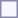<table style="border:1px solid #8888aa; background:#f7f8ff; padding:5px; font-size:95%; margin:0 12px 12px 0;">
</table>
